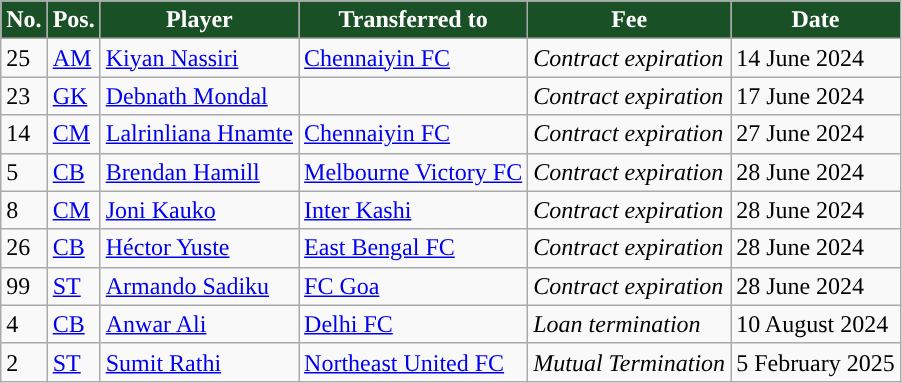<table class="wikitable plainrowheaders sortable">
<tr>
<th style="background:#1A5026; color:#FFFFFF; ">No.</th>
<th style="background:#1A5026; color:#FFFFFF; ">Pos.</th>
<th style="background:#1A5026; color:#FFFFFF; ">Player</th>
<th style="background:#1A5026; color:#FFFFFF; ">Transferred to</th>
<th style="background:#1A5026; color:#FFFFFF; ">Fee</th>
<th style="background:#1A5026; color:#FFFFFF; ">Date</th>
</tr>
<tr>
<td>25</td>
<td><a href='#'>AM</a></td>
<td> <a href='#'>Kiyan Nassiri</a></td>
<td> <a href='#'>Chennaiyin FC</a></td>
<td><em>Contract expiration</em></td>
<td>14 June 2024</td>
</tr>
<tr>
<td>23</td>
<td><a href='#'>GK</a></td>
<td> <a href='#'>Debnath Mondal</a></td>
<td></td>
<td><em>Contract expiration</em></td>
<td>17 June 2024</td>
</tr>
<tr>
<td>14</td>
<td><a href='#'>CM</a></td>
<td> <a href='#'>Lalrinliana Hnamte</a></td>
<td> <a href='#'>Chennaiyin FC</a></td>
<td><em>Contract expiration</em></td>
<td>27 June 2024</td>
</tr>
<tr>
<td>5</td>
<td><a href='#'>CB</a></td>
<td> <a href='#'>Brendan Hamill</a></td>
<td> <a href='#'>Melbourne Victory FC</a></td>
<td><em>Contract expiration</em></td>
<td>28 June 2024</td>
</tr>
<tr>
<td>8</td>
<td><a href='#'>CM</a></td>
<td> <a href='#'>Joni Kauko</a></td>
<td> <a href='#'>Inter Kashi</a></td>
<td><em>Contract expiration</em></td>
<td>28 June 2024</td>
</tr>
<tr>
<td>26</td>
<td><a href='#'>CB</a></td>
<td> <a href='#'>Héctor Yuste</a></td>
<td> <a href='#'>East Bengal FC</a></td>
<td><em>Contract expiration</em></td>
<td>28 June 2024</td>
</tr>
<tr>
<td>99</td>
<td><a href='#'>ST</a></td>
<td> <a href='#'>Armando Sadiku</a></td>
<td> <a href='#'>FC Goa</a></td>
<td><em>Contract expiration</em></td>
<td>28 June 2024</td>
</tr>
<tr>
<td>4</td>
<td><a href='#'>CB</a></td>
<td> <a href='#'>Anwar Ali</a></td>
<td> <a href='#'>Delhi FC</a></td>
<td><em>Loan termination</em></td>
<td>10 August 2024</td>
</tr>
<tr>
<td>2</td>
<td><a href='#'>ST</a></td>
<td> <a href='#'>Sumit Rathi</a></td>
<td> <a href='#'>Northeast United FC</a></td>
<td><em>Mutual Termination</em></td>
<td>5 February 2025</td>
</tr>
</table>
